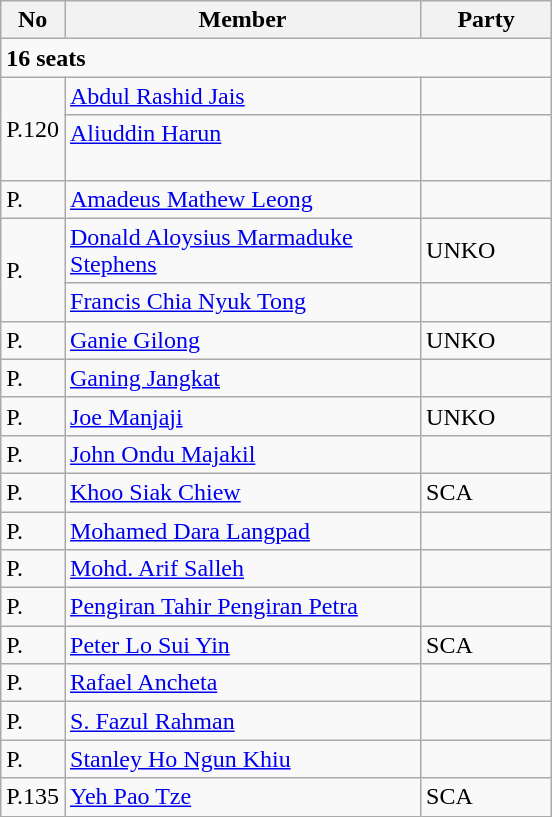<table class="wikitable sortable">
<tr>
<th>No</th>
<th style="width:230px;">Member</th>
<th style="width:80px;">Party</th>
</tr>
<tr>
<td colspan="3"><strong>16 seats</strong></td>
</tr>
<tr>
<td rowspan=2>P.120</td>
<td><a href='#'>Abdul Rashid Jais</a></td>
<td></td>
</tr>
<tr>
<td><a href='#'>Aliuddin Harun</a> <br><br></td>
<td></td>
</tr>
<tr>
<td rowspan=1>P.</td>
<td><a href='#'>Amadeus Mathew Leong</a></td>
<td></td>
</tr>
<tr>
<td rowspan=2>P.</td>
<td><a href='#'>Donald Aloysius Marmaduke Stephens</a><br></td>
<td>UNKO</td>
</tr>
<tr>
<td><a href='#'>Francis Chia Nyuk Tong</a></td>
<td></td>
</tr>
<tr>
<td rowspan=1>P.</td>
<td><a href='#'>Ganie Gilong</a></td>
<td>UNKO</td>
</tr>
<tr>
<td rowspan=1>P.</td>
<td><a href='#'>Ganing Jangkat</a></td>
<td></td>
</tr>
<tr>
<td rowspan=1>P.</td>
<td><a href='#'>Joe Manjaji</a></td>
<td>UNKO</td>
</tr>
<tr>
<td rowspan=1>P.</td>
<td><a href='#'>John Ondu Majakil</a><br></td>
<td></td>
</tr>
<tr>
<td rowspan=1>P.</td>
<td><a href='#'>Khoo Siak Chiew</a><br></td>
<td>SCA</td>
</tr>
<tr>
<td rowspan=1>P.</td>
<td><a href='#'>Mohamed Dara Langpad</a></td>
<td></td>
</tr>
<tr>
<td rowspan=1>P.</td>
<td><a href='#'>Mohd. Arif Salleh</a></td>
<td></td>
</tr>
<tr>
<td rowspan=1>P.</td>
<td><a href='#'>Pengiran Tahir Pengiran Petra</a></td>
<td></td>
</tr>
<tr>
<td rowspan=1>P.</td>
<td><a href='#'>Peter Lo Sui Yin</a></td>
<td>SCA</td>
</tr>
<tr>
<td rowspan=1>P.</td>
<td><a href='#'>Rafael Ancheta</a><br></td>
<td></td>
</tr>
<tr>
<td rowspan=1>P.</td>
<td><a href='#'>S. Fazul Rahman</a></td>
<td></td>
</tr>
<tr>
<td rowspan=1>P.</td>
<td><a href='#'>Stanley Ho Ngun Khiu</a></td>
<td></td>
</tr>
<tr>
<td rowspan=1>P.135</td>
<td><a href='#'>Yeh Pao Tze</a></td>
<td>SCA</td>
</tr>
</table>
